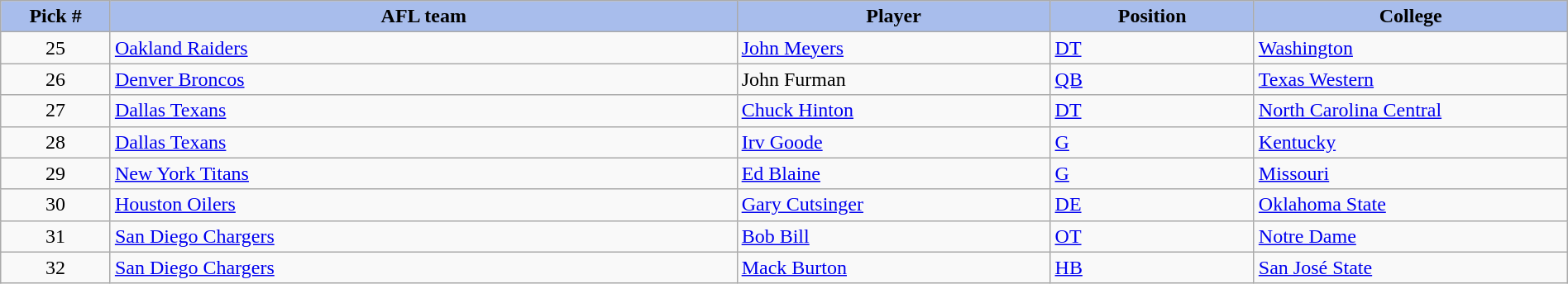<table class="wikitable sortable sortable" style="width: 100%">
<tr>
<th style="background:#A8BDEC;" width=7%>Pick #</th>
<th width=40% style="background:#A8BDEC;">AFL team</th>
<th width=20% style="background:#A8BDEC;">Player</th>
<th width=13% style="background:#A8BDEC;">Position</th>
<th style="background:#A8BDEC;">College</th>
</tr>
<tr>
<td align="center">25</td>
<td><a href='#'>Oakland Raiders</a></td>
<td><a href='#'>John Meyers</a></td>
<td><a href='#'>DT</a></td>
<td><a href='#'>Washington</a></td>
</tr>
<tr>
<td align="center">26</td>
<td><a href='#'>Denver Broncos</a></td>
<td>John Furman</td>
<td><a href='#'>QB</a></td>
<td><a href='#'>Texas Western</a></td>
</tr>
<tr>
<td align="center">27</td>
<td><a href='#'>Dallas Texans</a></td>
<td><a href='#'>Chuck Hinton</a></td>
<td><a href='#'>DT</a></td>
<td><a href='#'>North Carolina Central</a></td>
</tr>
<tr>
<td align="center">28</td>
<td><a href='#'>Dallas Texans</a></td>
<td><a href='#'>Irv Goode</a></td>
<td><a href='#'>G</a></td>
<td><a href='#'>Kentucky</a></td>
</tr>
<tr>
<td align="center">29</td>
<td><a href='#'>New York Titans</a></td>
<td><a href='#'>Ed Blaine</a></td>
<td><a href='#'>G</a></td>
<td><a href='#'>Missouri</a></td>
</tr>
<tr>
<td align="center">30</td>
<td><a href='#'>Houston Oilers</a></td>
<td><a href='#'>Gary Cutsinger</a></td>
<td><a href='#'>DE</a></td>
<td><a href='#'>Oklahoma State</a></td>
</tr>
<tr>
<td align="center">31</td>
<td><a href='#'>San Diego Chargers</a></td>
<td><a href='#'>Bob Bill</a></td>
<td><a href='#'>OT</a></td>
<td><a href='#'>Notre Dame</a></td>
</tr>
<tr>
<td align="center">32</td>
<td><a href='#'>San Diego Chargers</a></td>
<td><a href='#'>Mack Burton</a></td>
<td><a href='#'>HB</a></td>
<td><a href='#'>San José State</a></td>
</tr>
</table>
